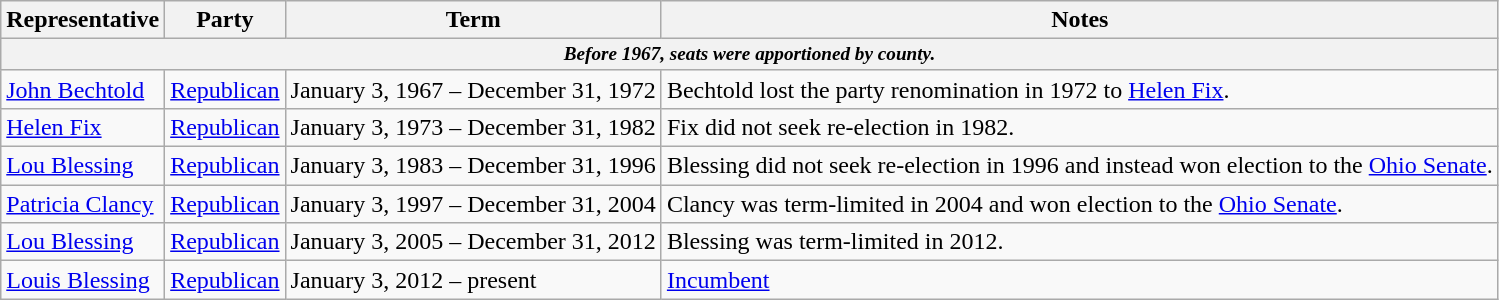<table class=wikitable>
<tr valign=bottom>
<th>Representative</th>
<th>Party</th>
<th>Term</th>
<th>Notes</th>
</tr>
<tr>
<th colspan=5 style="font-size: 80%;"><em>Before 1967, seats were apportioned by county.</em></th>
</tr>
<tr>
<td><a href='#'>John Bechtold</a></td>
<td><a href='#'>Republican</a></td>
<td>January 3, 1967 – December 31, 1972</td>
<td>Bechtold lost the party renomination in 1972 to <a href='#'>Helen Fix</a>.</td>
</tr>
<tr>
<td><a href='#'>Helen Fix</a></td>
<td><a href='#'>Republican</a></td>
<td>January 3, 1973 – December 31, 1982</td>
<td>Fix did not seek re-election in 1982.</td>
</tr>
<tr>
<td><a href='#'>Lou Blessing</a></td>
<td><a href='#'>Republican</a></td>
<td>January 3, 1983 – December 31, 1996</td>
<td>Blessing did not seek re-election in 1996 and instead won election to the <a href='#'>Ohio Senate</a>.</td>
</tr>
<tr>
<td><a href='#'>Patricia Clancy</a></td>
<td><a href='#'>Republican</a></td>
<td>January 3, 1997 – December 31, 2004</td>
<td>Clancy was term-limited in 2004 and won election to the <a href='#'>Ohio Senate</a>.</td>
</tr>
<tr>
<td><a href='#'>Lou Blessing</a></td>
<td><a href='#'>Republican</a></td>
<td>January 3, 2005 – December 31, 2012</td>
<td>Blessing was term-limited in 2012.</td>
</tr>
<tr>
<td><a href='#'>Louis Blessing</a></td>
<td><a href='#'>Republican</a></td>
<td>January 3, 2012 – present</td>
<td><a href='#'>Incumbent</a></td>
</tr>
</table>
